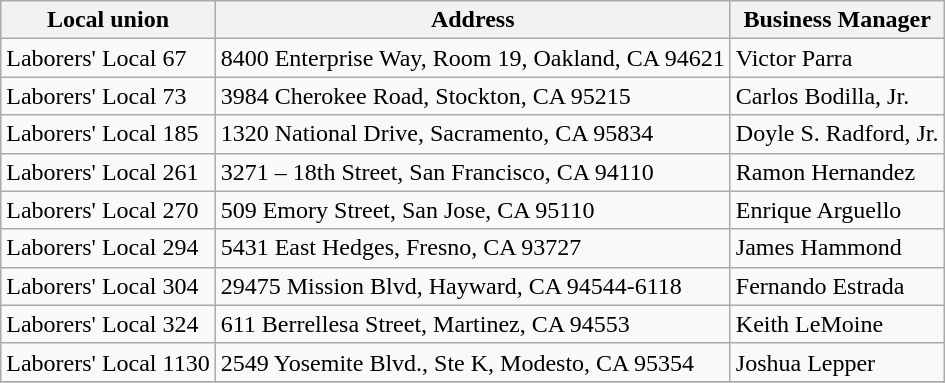<table class="wikitable">
<tr>
<th>Local union</th>
<th>Address</th>
<th>Business Manager</th>
</tr>
<tr>
<td>Laborers' Local 67</td>
<td>8400 Enterprise Way, Room 19, Oakland, CA 94621</td>
<td>Victor Parra</td>
</tr>
<tr>
<td>Laborers' Local 73</td>
<td>3984 Cherokee Road, Stockton, CA 95215</td>
<td>Carlos Bodilla, Jr.</td>
</tr>
<tr>
<td>Laborers' Local 185</td>
<td>1320 National Drive, Sacramento, CA 95834</td>
<td>Doyle S. Radford, Jr.</td>
</tr>
<tr>
<td>Laborers' Local 261</td>
<td>3271 – 18th Street, San Francisco, CA 94110</td>
<td>Ramon Hernandez</td>
</tr>
<tr>
<td>Laborers' Local 270</td>
<td>509 Emory Street, San Jose, CA 95110</td>
<td>Enrique Arguello</td>
</tr>
<tr>
<td>Laborers' Local 294</td>
<td>5431 East Hedges, Fresno, CA 93727</td>
<td>James Hammond</td>
</tr>
<tr>
<td>Laborers' Local 304</td>
<td>29475 Mission Blvd, Hayward, CA 94544-6118</td>
<td>Fernando Estrada</td>
</tr>
<tr>
<td>Laborers' Local 324</td>
<td>611 Berrellesa Street, Martinez, CA 94553</td>
<td>Keith LeMoine</td>
</tr>
<tr>
<td>Laborers' Local 1130</td>
<td>2549 Yosemite Blvd., Ste K, Modesto, CA 95354</td>
<td>Joshua Lepper</td>
</tr>
<tr>
</tr>
</table>
